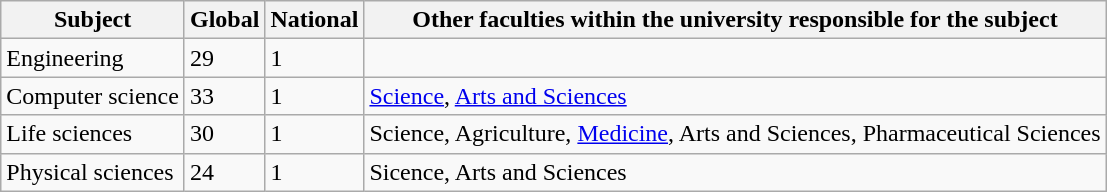<table class="wikitable sortable">
<tr>
<th>Subject</th>
<th>Global</th>
<th>National</th>
<th>Other faculties within the university responsible for the subject</th>
</tr>
<tr>
<td>Engineering</td>
<td>29</td>
<td>1</td>
<td></td>
</tr>
<tr>
<td>Computer science</td>
<td>33</td>
<td>1</td>
<td><a href='#'>Science</a>, <a href='#'>Arts and Sciences</a></td>
</tr>
<tr>
<td>Life sciences</td>
<td>30</td>
<td>1</td>
<td>Science, Agriculture, <a href='#'>Medicine</a>, Arts and Sciences, Pharmaceutical Sciences</td>
</tr>
<tr>
<td>Physical sciences</td>
<td>24</td>
<td>1</td>
<td>Sicence, Arts and Sciences</td>
</tr>
</table>
